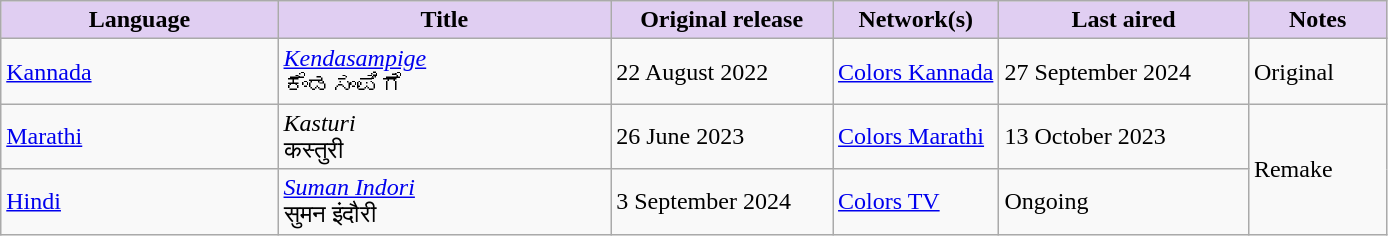<table class="wikitable" style="margin-right: 0;">
<tr>
<th style="background:#E0CEF2; width:20%;">Language</th>
<th style="background:#E0CEF2; width:24%;">Title</th>
<th style="background:#E0CEF2; width:16%;">Original release</th>
<th style="background:#E0CEF2; width:12%;">Network(s)</th>
<th style="background:#E0CEF2; width:18%;">Last aired</th>
<th style="background:#E0CEF2; width:22%;">Notes</th>
</tr>
<tr>
<td><a href='#'>Kannada</a></td>
<td><em><a href='#'>Kendasampige</a></em> <br> ಕೆಂಡಸಂಪಿಗೆ</td>
<td>22 August 2022</td>
<td><a href='#'>Colors Kannada</a></td>
<td>27 September 2024</td>
<td>Original</td>
</tr>
<tr>
<td><a href='#'>Marathi</a></td>
<td><em>Kasturi</em> <br> कस्तुरी</td>
<td>26 June 2023</td>
<td><a href='#'>Colors Marathi</a></td>
<td>13 October 2023</td>
<td rowspan="2">Remake</td>
</tr>
<tr>
<td><a href='#'>Hindi</a></td>
<td><em><a href='#'>Suman Indori</a></em> <br> सुमन इंदौरी</td>
<td>3 September 2024</td>
<td><a href='#'>Colors TV</a></td>
<td>Ongoing</td>
</tr>
</table>
